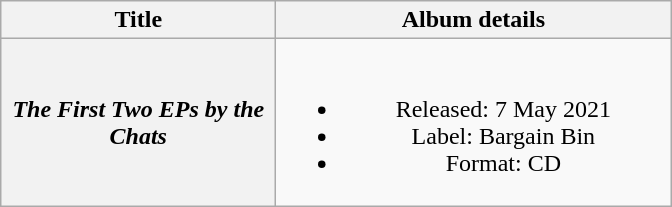<table class="wikitable plainrowheaders" style="text-align:center;">
<tr>
<th style="width:11em;">Title</th>
<th style="width:16em;">Album details</th>
</tr>
<tr>
<th scope="row"><em>The First Two EPs by the Chats</em></th>
<td><br><ul><li>Released: 7 May 2021</li><li>Label: Bargain Bin</li><li>Format: CD</li></ul></td>
</tr>
</table>
